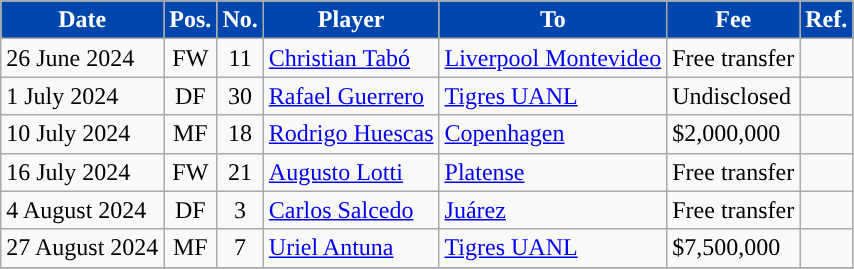<table class="wikitable plainrowheaders sortable">
<tr>
<th style="background:#0046AD; color:#ffffff; ">Date</th>
<th style="background:#0046AD; color:#ffffff; ">Pos.</th>
<th style="background:#0046AD; color:#ffffff; ">No.</th>
<th style="background:#0046AD; color:#ffffff; ">Player</th>
<th style="background:#0046AD; color:#ffffff; ">To</th>
<th style="background:#0046AD; color:#ffffff; ">Fee</th>
<th style="background:#0046AD; color:#ffffff; ">Ref.</th>
</tr>
<tr>
<td>26 June 2024</td>
<td style="text-align:center;">FW</td>
<td style="text-align:center;">11</td>
<td style="text-align:left;"> <a href='#'>Christian Tabó</a></td>
<td style="text-align:left;"> <a href='#'>Liverpool Montevideo</a></td>
<td> Free transfer</td>
<td></td>
</tr>
<tr>
<td>1 July 2024</td>
<td style="text-align:center;">DF</td>
<td style="text-align:center;">30</td>
<td style="text-align:left;"> <a href='#'>Rafael Guerrero</a></td>
<td style="text-align:left;"> <a href='#'>Tigres UANL</a></td>
<td> Undisclosed</td>
<td></td>
</tr>
<tr>
<td>10 July 2024</td>
<td style="text-align:center;">MF</td>
<td style="text-align:center;">18</td>
<td style="text-align:left;"> <a href='#'>Rodrigo Huescas</a></td>
<td style="text-align:left;"> <a href='#'>Copenhagen</a></td>
<td> $2,000,000</td>
<td></td>
</tr>
<tr>
<td>16 July 2024</td>
<td style="text-align:center;">FW</td>
<td style="text-align:center;">21</td>
<td style="text-align:left;"> <a href='#'>Augusto Lotti</a></td>
<td style="text-align:left;"> <a href='#'>Platense</a></td>
<td> Free transfer</td>
<td></td>
</tr>
<tr>
<td>4 August 2024</td>
<td style="text-align:center;">DF</td>
<td style="text-align:center;">3</td>
<td style="text-align:left;"> <a href='#'>Carlos Salcedo</a></td>
<td style="text-align:left;"> <a href='#'>Juárez</a></td>
<td> Free transfer</td>
<td></td>
</tr>
<tr>
<td>27 August 2024</td>
<td style="text-align:center;">MF</td>
<td style="text-align:center;">7</td>
<td style="text-align:left;"> <a href='#'>Uriel Antuna</a></td>
<td style="text-align:left;"> <a href='#'>Tigres UANL</a></td>
<td> $7,500,000</td>
<td></td>
</tr>
<tr>
</tr>
</table>
